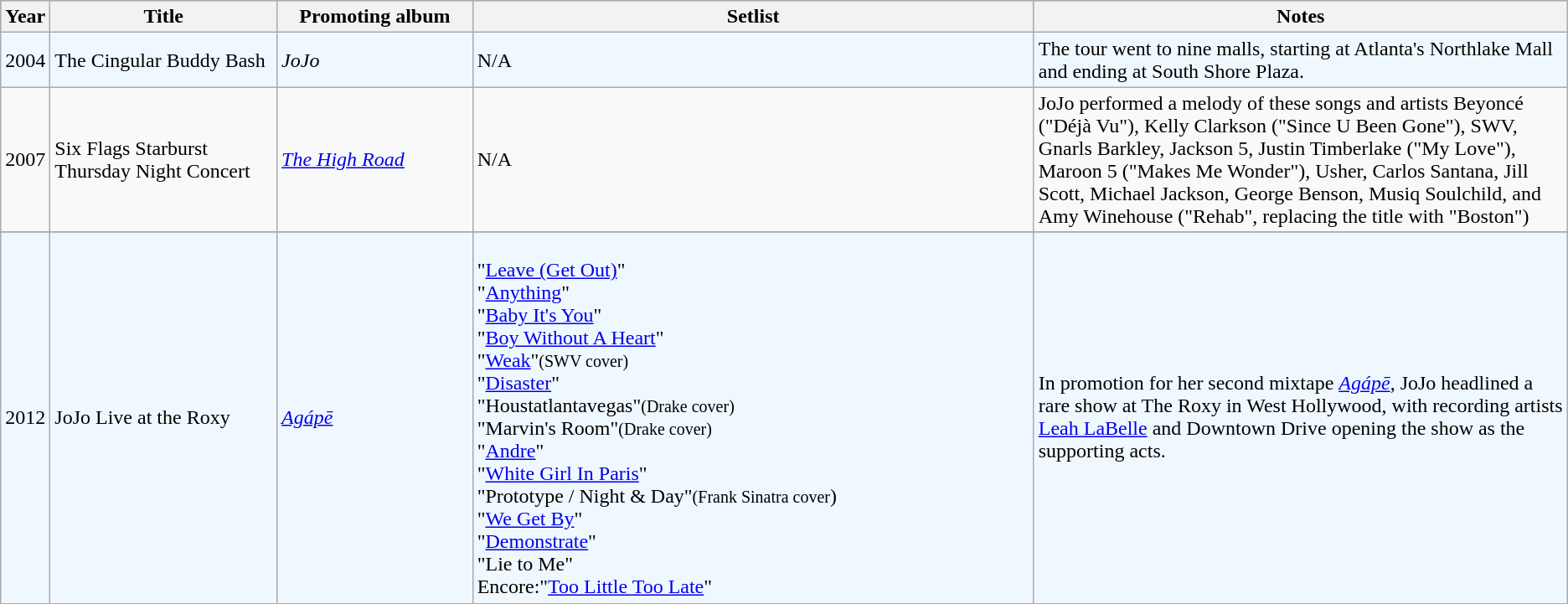<table class="wikitable"|width=100%>
<tr bgcolor="#CdCCCC">
<th align="left" valign="top" width="30">Year</th>
<th align="left" valign="top" width="250">Title</th>
<th align="left" valign="top" width="200">Promoting album</th>
<th align="left" valign="top" width="650">Setlist</th>
<th align="left" valign="top" width="650">Notes</th>
</tr>
<tr ---- bgcolor="#F0F8FF">
<td>2004</td>
<td>The Cingular Buddy Bash</td>
<td><em>JoJo</em></td>
<td>N/A</td>
<td>The tour went to nine malls, starting at Atlanta's Northlake Mall and ending at South Shore Plaza.</td>
</tr>
<tr>
<td>2007</td>
<td>Six Flags Starburst Thursday Night Concert</td>
<td><em><a href='#'>The High Road</a></em></td>
<td>N/A</td>
<td>JoJo performed a melody of these songs and artists Beyoncé ("Déjà Vu"), Kelly Clarkson ("Since U Been Gone"), SWV, Gnarls Barkley, Jackson 5, Justin Timberlake ("My Love"), Maroon 5 ("Makes Me Wonder"), Usher, Carlos Santana, Jill Scott, Michael Jackson, George Benson, Musiq Soulchild, and Amy Winehouse ("Rehab", replacing the title with "Boston")</td>
</tr>
<tr>
</tr>
<tr ---- bgcolor="#F0F8FF">
<td>2012</td>
<td>JoJo Live at the Roxy</td>
<td><em><a href='#'>Agápē</a></em></td>
<td><br>"<a href='#'>Leave (Get Out)</a>"<br>"<a href='#'>Anything</a>"<br>"<a href='#'>Baby It's You</a>"<br>"<a href='#'>Boy Without A Heart</a>"<br>"<a href='#'>Weak</a>"<small>(SWV cover)</small><br>"<a href='#'>Disaster</a>"<br>"Houstatlantavegas"<small>(Drake cover)</small><br>"Marvin's Room"<small>(Drake cover)</small><br>"<a href='#'>Andre</a>"<br>"<a href='#'>White Girl In Paris</a>"<br>"Prototype / Night & Day"<small>(Frank Sinatra cover</small>)<br>"<a href='#'>We Get By</a>"<br>"<a href='#'>Demonstrate</a>"<br>"Lie to Me"<br> Encore:"<a href='#'>Too Little Too Late</a>"</td>
<td>In promotion for her second mixtape <em><a href='#'>Agápē</a></em>, JoJo headlined a rare show at The Roxy in West Hollywood, with recording artists <a href='#'>Leah LaBelle</a> and Downtown Drive opening the show as the supporting acts.</td>
</tr>
<tr>
</tr>
</table>
